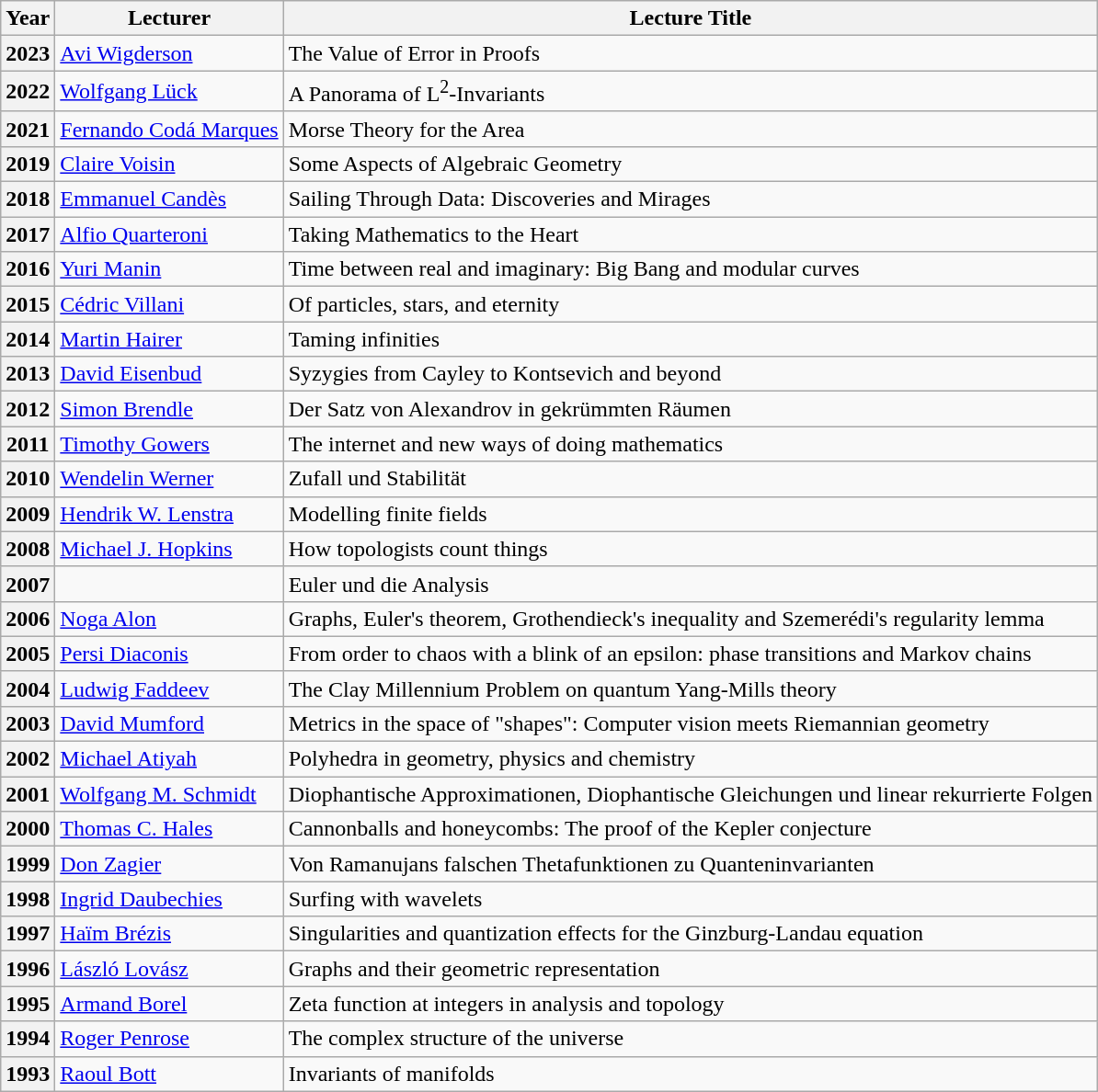<table class="wikitable">
<tr>
<th>Year</th>
<th>Lecturer</th>
<th>Lecture Title</th>
</tr>
<tr>
<th>2023</th>
<td><a href='#'>Avi Wigderson</a></td>
<td>The Value of Error in Proofs</td>
</tr>
<tr>
<th>2022</th>
<td><a href='#'>Wolfgang Lück</a></td>
<td>A Panorama of L<sup>2</sup>-Invariants</td>
</tr>
<tr>
<th>2021</th>
<td><a href='#'>Fernando Codá Marques</a></td>
<td>Morse Theory for the Area</td>
</tr>
<tr>
<th>2019</th>
<td><a href='#'>Claire Voisin</a></td>
<td>Some Aspects of Algebraic Geometry</td>
</tr>
<tr>
<th>2018</th>
<td><a href='#'>Emmanuel Candès</a></td>
<td>Sailing Through Data: Discoveries and Mirages</td>
</tr>
<tr>
<th>2017</th>
<td><a href='#'>Alfio Quarteroni</a></td>
<td>Taking Mathematics to the Heart</td>
</tr>
<tr>
<th>2016</th>
<td><a href='#'>Yuri Manin</a></td>
<td>Time between real and imaginary: Big Bang and modular curves</td>
</tr>
<tr>
<th>2015</th>
<td><a href='#'>Cédric Villani</a></td>
<td>Of particles, stars, and eternity</td>
</tr>
<tr>
<th>2014</th>
<td><a href='#'>Martin Hairer</a></td>
<td>Taming infinities</td>
</tr>
<tr>
<th>2013</th>
<td><a href='#'>David Eisenbud</a></td>
<td>Syzygies from Cayley to Kontsevich and beyond</td>
</tr>
<tr>
<th>2012</th>
<td><a href='#'>Simon Brendle</a></td>
<td>Der Satz von Alexandrov in gekrümmten Räumen</td>
</tr>
<tr>
<th>2011</th>
<td><a href='#'>Timothy Gowers</a></td>
<td>The internet and new ways of doing mathematics</td>
</tr>
<tr>
<th>2010</th>
<td><a href='#'>Wendelin Werner</a></td>
<td>Zufall und Stabilität</td>
</tr>
<tr>
<th>2009</th>
<td><a href='#'>Hendrik W. Lenstra</a></td>
<td>Modelling finite fields</td>
</tr>
<tr>
<th>2008</th>
<td><a href='#'>Michael J. Hopkins</a></td>
<td>How topologists count things</td>
</tr>
<tr>
<th>2007</th>
<td></td>
<td>Euler und die Analysis</td>
</tr>
<tr>
<th>2006</th>
<td><a href='#'>Noga Alon</a></td>
<td>Graphs, Euler's theorem, Grothendieck's inequality and Szemerédi's regularity lemma</td>
</tr>
<tr>
<th>2005</th>
<td><a href='#'>Persi Diaconis</a></td>
<td>From order to chaos with a blink of an epsilon: phase transitions and Markov chains</td>
</tr>
<tr>
<th>2004</th>
<td><a href='#'>Ludwig Faddeev</a></td>
<td>The Clay Millennium Problem on quantum Yang-Mills theory</td>
</tr>
<tr>
<th>2003</th>
<td><a href='#'>David Mumford</a></td>
<td>Metrics in the space of "shapes": Computer vision meets Riemannian geometry</td>
</tr>
<tr>
<th>2002</th>
<td><a href='#'>Michael Atiyah</a></td>
<td>Polyhedra in geometry, physics and chemistry</td>
</tr>
<tr>
<th>2001</th>
<td><a href='#'>Wolfgang M. Schmidt</a></td>
<td>Diophantische Approximationen, Diophantische Gleichungen und linear rekurrierte Folgen</td>
</tr>
<tr>
<th>2000</th>
<td><a href='#'>Thomas C. Hales</a></td>
<td>Cannonballs and honeycombs: The proof of the Kepler conjecture</td>
</tr>
<tr>
<th>1999</th>
<td><a href='#'>Don Zagier</a></td>
<td>Von Ramanujans falschen Thetafunktionen zu Quanteninvarianten</td>
</tr>
<tr>
<th>1998</th>
<td><a href='#'>Ingrid Daubechies</a></td>
<td>Surfing with wavelets</td>
</tr>
<tr>
<th>1997</th>
<td><a href='#'>Haïm Brézis</a></td>
<td>Singularities and quantization effects for the Ginzburg-Landau equation</td>
</tr>
<tr>
<th>1996</th>
<td><a href='#'>László Lovász</a></td>
<td>Graphs and their geometric representation</td>
</tr>
<tr>
<th>1995</th>
<td><a href='#'>Armand Borel</a></td>
<td>Zeta function at integers in analysis and topology</td>
</tr>
<tr>
<th>1994</th>
<td><a href='#'>Roger Penrose</a></td>
<td>The complex structure of the universe</td>
</tr>
<tr>
<th>1993</th>
<td><a href='#'>Raoul Bott</a></td>
<td>Invariants of manifolds</td>
</tr>
</table>
